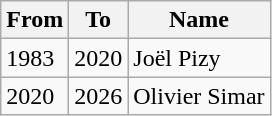<table class="wikitable">
<tr>
<th>From</th>
<th>To</th>
<th>Name</th>
</tr>
<tr>
<td>1983</td>
<td>2020</td>
<td>Joël Pizy</td>
</tr>
<tr>
<td>2020</td>
<td>2026</td>
<td>Olivier Simar</td>
</tr>
</table>
